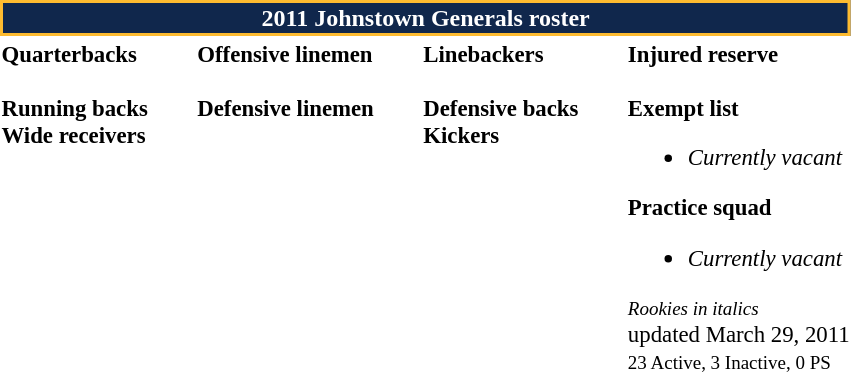<table class="toccolours" style="text-align: left;">
<tr>
<th colspan=7 style="background:#10274C; border: 2px solid #FDBB30; color:white; text-align:center;"><strong>2011 Johnstown Generals roster</strong></th>
</tr>
<tr>
<td style="font-size: 95%;" valign="top"><strong>Quarterbacks</strong><br>

<br><strong>Running backs</strong>
<br><strong>Wide receivers</strong>




</td>
<td style="width: 25px;"></td>
<td style="font-size: 95%;" valign="top"><strong>Offensive linemen</strong><br>


<br><strong>Defensive linemen</strong>

</td>
<td style="width: 25px;"></td>
<td style="font-size: 95%;" valign="top"><strong>Linebackers</strong><br><br><strong>Defensive backs</strong>




<br><strong>Kickers</strong>
</td>
<td style="width: 25px;"></td>
<td style="font-size: 95%;" valign="top"><strong>Injured reserve</strong><br>

<br><strong>Exempt list</strong><ul><li><em>Currently vacant</em></li></ul><strong>Practice squad</strong><ul><li><em>Currently vacant</em></li></ul><small><em>Rookies in italics</em></small><br>
 updated March 29, 2011<br>
<small>23 Active, 3 Inactive, 0 PS</small></td>
</tr>
<tr>
</tr>
</table>
